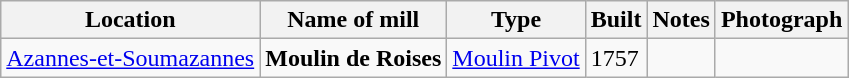<table class="wikitable">
<tr>
<th>Location</th>
<th>Name of mill</th>
<th>Type</th>
<th>Built</th>
<th>Notes</th>
<th>Photograph</th>
</tr>
<tr>
<td><a href='#'>Azannes-et-Soumazannes</a></td>
<td><strong>Moulin de Roises</strong></td>
<td><a href='#'>Moulin Pivot</a></td>
<td>1757</td>
<td> </td>
<td></td>
</tr>
</table>
